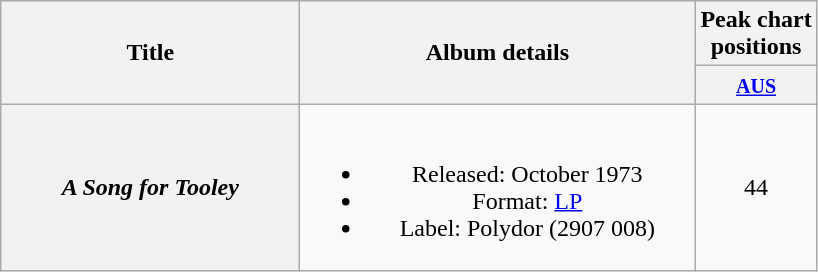<table class="wikitable plainrowheaders" style="text-align:center;" border="1">
<tr>
<th scope="col" rowspan="2" style="width:12em;">Title</th>
<th scope="col" rowspan="2" style="width:16em;">Album details</th>
<th scope="col" colspan="1">Peak chart<br>positions</th>
</tr>
<tr>
<th scope="col" style="text-align:center;"><small><a href='#'>AUS</a></small><br></th>
</tr>
<tr>
<th scope="row"><em>A Song for Tooley</em></th>
<td><br><ul><li>Released: October 1973</li><li>Format: <a href='#'>LP</a></li><li>Label: Polydor (2907 008)</li></ul></td>
<td align="center">44</td>
</tr>
</table>
